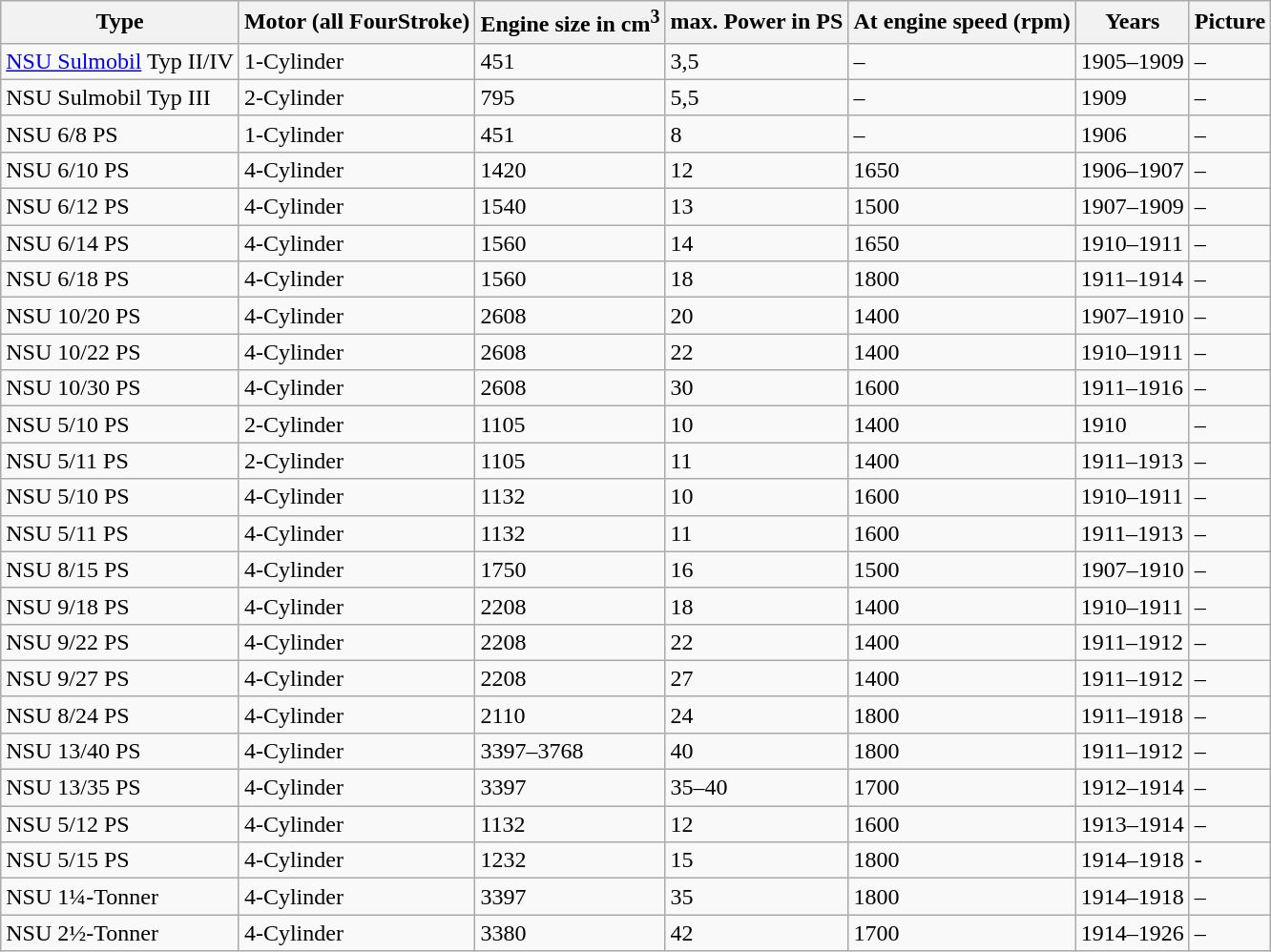<table class="wikitable">
<tr class=" background color 5">
<th>Type</th>
<th>Motor (all FourStroke)</th>
<th>Engine size in cm<sup>3</sup></th>
<th>max. Power in PS</th>
<th>At engine speed (rpm)</th>
<th>Years</th>
<th>Picture</th>
</tr>
<tr>
<td><a href='#'>NSU Sulmobil</a> Typ II/IV</td>
<td>1-Cylinder</td>
<td>451</td>
<td>3,5</td>
<td>–</td>
<td>1905–1909</td>
<td>–</td>
</tr>
<tr>
<td>NSU Sulmobil Typ III</td>
<td>2-Cylinder</td>
<td>795</td>
<td>5,5</td>
<td>–</td>
<td>1909</td>
<td>–</td>
</tr>
<tr>
<td>NSU 6/8 PS</td>
<td>1-Cylinder</td>
<td>451</td>
<td>8</td>
<td>–</td>
<td>1906</td>
<td>–</td>
</tr>
<tr>
<td>NSU 6/10 PS</td>
<td>4-Cylinder</td>
<td>1420</td>
<td>12</td>
<td>1650</td>
<td>1906–1907</td>
<td>–</td>
</tr>
<tr>
<td>NSU 6/12 PS</td>
<td>4-Cylinder</td>
<td>1540</td>
<td>13</td>
<td>1500</td>
<td>1907–1909</td>
<td>–</td>
</tr>
<tr>
<td>NSU 6/14 PS</td>
<td>4-Cylinder</td>
<td>1560</td>
<td>14</td>
<td>1650</td>
<td>1910–1911</td>
<td>–</td>
</tr>
<tr>
<td>NSU 6/18 PS</td>
<td>4-Cylinder</td>
<td>1560</td>
<td>18</td>
<td>1800</td>
<td>1911–1914</td>
<td>–</td>
</tr>
<tr>
<td>NSU 10/20 PS</td>
<td>4-Cylinder</td>
<td>2608</td>
<td>20</td>
<td>1400</td>
<td>1907–1910</td>
<td>–</td>
</tr>
<tr>
<td>NSU 10/22 PS</td>
<td>4-Cylinder</td>
<td>2608</td>
<td>22</td>
<td>1400</td>
<td>1910–1911</td>
<td>–</td>
</tr>
<tr>
<td>NSU 10/30 PS</td>
<td>4-Cylinder</td>
<td>2608</td>
<td>30</td>
<td>1600</td>
<td>1911–1916</td>
<td>–</td>
</tr>
<tr>
<td>NSU 5/10 PS</td>
<td>2-Cylinder</td>
<td>1105</td>
<td>10</td>
<td>1400</td>
<td>1910</td>
<td>–</td>
</tr>
<tr>
<td>NSU 5/11 PS</td>
<td>2-Cylinder</td>
<td>1105</td>
<td>11</td>
<td>1400</td>
<td>1911–1913</td>
<td>–</td>
</tr>
<tr>
<td>NSU 5/10 PS</td>
<td>4-Cylinder</td>
<td>1132</td>
<td>10</td>
<td>1600</td>
<td>1910–1911</td>
<td>–</td>
</tr>
<tr>
<td>NSU 5/11 PS</td>
<td>4-Cylinder</td>
<td>1132</td>
<td>11</td>
<td>1600</td>
<td>1911–1913</td>
<td>–</td>
</tr>
<tr>
<td>NSU 8/15 PS</td>
<td>4-Cylinder</td>
<td>1750</td>
<td>16</td>
<td>1500</td>
<td>1907–1910</td>
<td>–</td>
</tr>
<tr>
<td>NSU 9/18 PS</td>
<td>4-Cylinder</td>
<td>2208</td>
<td>18</td>
<td>1400</td>
<td>1910–1911</td>
<td>–</td>
</tr>
<tr>
<td>NSU 9/22 PS</td>
<td>4-Cylinder</td>
<td>2208</td>
<td>22</td>
<td>1400</td>
<td>1911–1912</td>
<td>–</td>
</tr>
<tr>
<td>NSU 9/27 PS</td>
<td>4-Cylinder</td>
<td>2208</td>
<td>27</td>
<td>1400</td>
<td>1911–1912</td>
<td>–</td>
</tr>
<tr>
<td>NSU 8/24 PS</td>
<td>4-Cylinder</td>
<td>2110</td>
<td>24</td>
<td>1800</td>
<td>1911–1918</td>
<td>–</td>
</tr>
<tr>
<td>NSU 13/40 PS</td>
<td>4-Cylinder</td>
<td>3397–3768</td>
<td>40</td>
<td>1800</td>
<td>1911–1912</td>
<td>–</td>
</tr>
<tr>
<td>NSU 13/35 PS</td>
<td>4-Cylinder</td>
<td>3397</td>
<td>35–40</td>
<td>1700</td>
<td>1912–1914</td>
<td>–</td>
</tr>
<tr>
<td>NSU 5/12 PS</td>
<td>4-Cylinder</td>
<td>1132</td>
<td>12</td>
<td>1600</td>
<td>1913–1914</td>
<td>–</td>
</tr>
<tr>
<td>NSU 5/15 PS</td>
<td>4-Cylinder</td>
<td>1232</td>
<td>15</td>
<td>1800</td>
<td>1914–1918</td>
<td>-</td>
</tr>
<tr>
<td>NSU 1¼-Tonner</td>
<td>4-Cylinder</td>
<td>3397</td>
<td>35</td>
<td>1800</td>
<td>1914–1918</td>
<td>–</td>
</tr>
<tr>
<td>NSU 2½-Tonner</td>
<td>4-Cylinder</td>
<td>3380</td>
<td>42</td>
<td>1700</td>
<td>1914–1926</td>
<td>–</td>
</tr>
</table>
